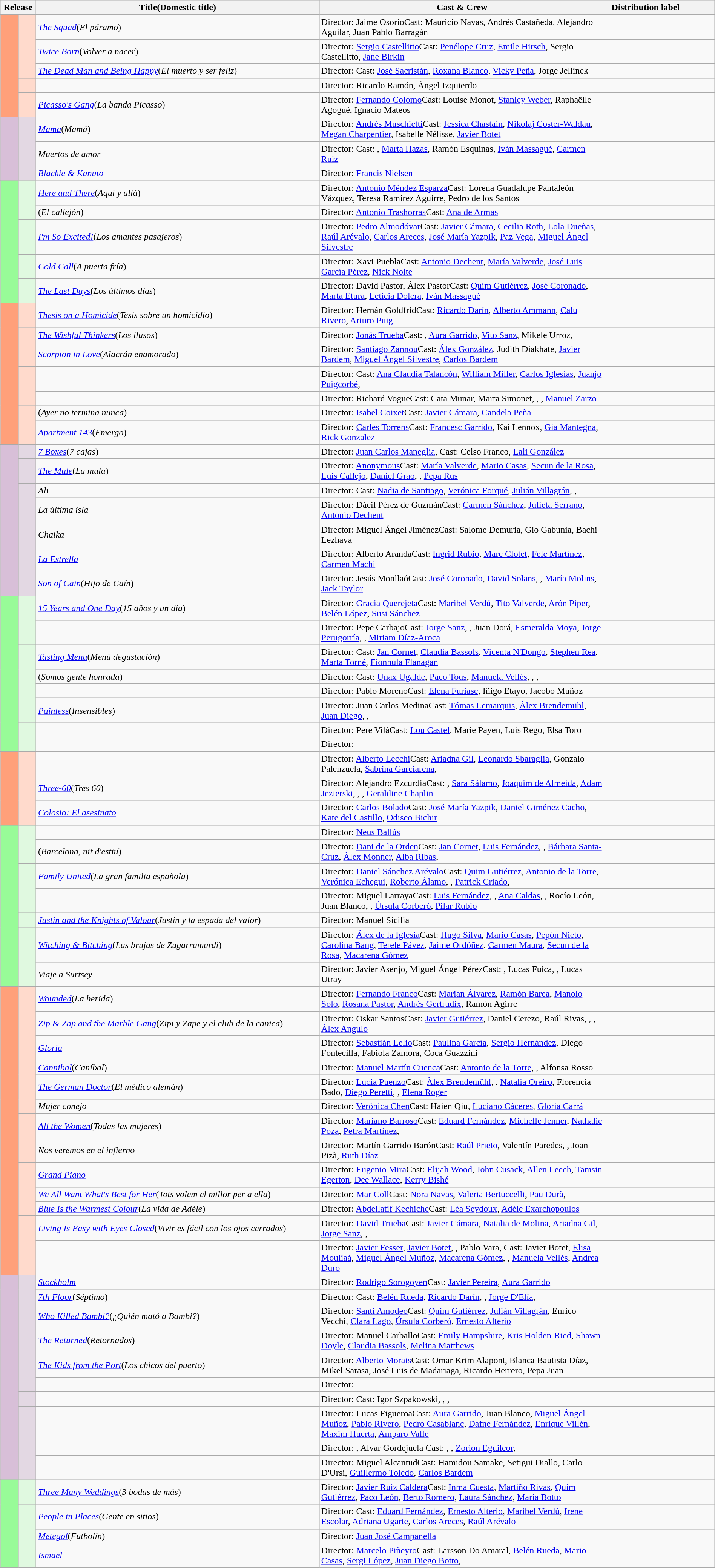<table class="wikitable sortable" style="width:100%;">
<tr>
<th colspan="2" style="width:5%;">Release</th>
<th>Title(Domestic title)</th>
<th style="width:40%;">Cast & Crew</th>
<th>Distribution label</th>
<th style="width:4%;"></th>
</tr>
<tr>
<td rowspan = "5" bgcolor = #ffa07a></td>
<td rowspan = "3" bgcolor = "#ffdacc"></td>
<td><em><a href='#'>The Squad</a></em>(<em>El páramo</em>)</td>
<td>Director: Jaime OsorioCast: Mauricio Navas, Andrés Castañeda, Alejandro Aguilar, Juan Pablo Barragán</td>
<td></td>
<td></td>
</tr>
<tr>
<td><em><a href='#'>Twice Born</a></em>(<em>Volver a nacer</em>)</td>
<td>Director: <a href='#'>Sergio Castellitto</a>Cast: <a href='#'>Penélope Cruz</a>, <a href='#'>Emile Hirsch</a>, Sergio Castellitto, <a href='#'>Jane Birkin</a></td>
<td></td>
<td></td>
</tr>
<tr>
<td><em><a href='#'>The Dead Man and Being Happy</a></em>(<em>El muerto y ser feliz</em>)</td>
<td>Director: Cast: <a href='#'>José Sacristán</a>, <a href='#'>Roxana Blanco</a>, <a href='#'>Vicky Peña</a>, Jorge Jellinek</td>
<td></td>
<td></td>
</tr>
<tr>
<td bgcolor = "#ffdacc"></td>
<td><em></em></td>
<td>Director: Ricardo Ramón, Ángel Izquierdo</td>
<td></td>
<td></td>
</tr>
<tr>
<td bgcolor = "#ffdacc"></td>
<td><em><a href='#'>Picasso's Gang</a></em>(<em>La banda Picasso</em>)</td>
<td>Director: <a href='#'>Fernando Colomo</a>Cast: Louise Monot, <a href='#'>Stanley Weber</a>, Raphaëlle Agogué, Ignacio Mateos</td>
<td></td>
<td></td>
</tr>
<tr>
<td rowspan = "3" bgcolor = "#d8bfd8"></td>
<td rowspan = "2" bgcolor = "#e3d8e3"></td>
<td><em><a href='#'>Mama</a></em>(<em>Mamá</em>)</td>
<td>Director: <a href='#'>Andrés Muschietti</a>Cast: <a href='#'>Jessica Chastain</a>, <a href='#'>Nikolaj Coster-Waldau</a>, <a href='#'>Megan Charpentier</a>, Isabelle Nélisse, <a href='#'>Javier Botet</a></td>
<td></td>
<td></td>
</tr>
<tr>
<td><em>Muertos de amor</em></td>
<td>Director: Cast: , <a href='#'>Marta Hazas</a>, Ramón Esquinas, <a href='#'>Iván Massagué</a>, <a href='#'>Carmen Ruiz</a></td>
<td></td>
<td></td>
</tr>
<tr>
<td bgcolor = "#e3d8e3"></td>
<td><em><a href='#'>Blackie & Kanuto</a></em></td>
<td>Director: <a href='#'>Francis Nielsen</a></td>
<td></td>
<td></td>
</tr>
<tr>
<td rowspan = "5" bgcolor = "#98fb98"></td>
<td rowspan = "2" bgcolor = "#e0f9e0"></td>
<td><em><a href='#'>Here and There</a></em>(<em>Aquí y allá</em>)</td>
<td>Director: <a href='#'>Antonio Méndez Esparza</a>Cast: Lorena Guadalupe Pantaleón Vázquez, Teresa Ramírez Aguirre, Pedro de los Santos</td>
<td></td>
<td></td>
</tr>
<tr>
<td><em></em>(<em>El callejón</em>)</td>
<td>Director: <a href='#'>Antonio Trashorras</a>Cast: <a href='#'>Ana de Armas</a></td>
<td></td>
<td></td>
</tr>
<tr>
<td bgcolor = "#e0f9e0"></td>
<td><em><a href='#'>I'm So Excited!</a></em>(<em>Los amantes pasajeros</em>)</td>
<td>Director: <a href='#'>Pedro Almodóvar</a>Cast: <a href='#'>Javier Cámara</a>, <a href='#'>Cecilia Roth</a>, <a href='#'>Lola Dueñas</a>, <a href='#'>Raúl Arévalo</a>, <a href='#'>Carlos Areces</a>, <a href='#'>José María Yazpik</a>, <a href='#'>Paz Vega</a>, <a href='#'>Miguel Ángel Silvestre</a></td>
<td></td>
<td></td>
</tr>
<tr>
<td bgcolor = "#e0f9e0"></td>
<td><em><a href='#'>Cold Call</a></em>(<em>A puerta fría</em>)</td>
<td>Director: Xavi PueblaCast: <a href='#'>Antonio Dechent</a>, <a href='#'>María Valverde</a>, <a href='#'>José Luis García Pérez</a>, <a href='#'>Nick Nolte</a></td>
<td></td>
<td></td>
</tr>
<tr>
<td bgcolor = "#e0f9e0"></td>
<td><em><a href='#'>The Last Days</a></em>(<em>Los últimos días</em>)</td>
<td>Director: David Pastor, Àlex PastorCast: <a href='#'>Quim Gutiérrez</a>, <a href='#'>José Coronado</a>, <a href='#'>Marta Etura</a>, <a href='#'>Leticia Dolera</a>, <a href='#'>Iván Massagué</a></td>
<td></td>
<td></td>
</tr>
<tr>
<td rowspan = "7" bgcolor = #ffa07a></td>
<td bgcolor = "#ffdacc"></td>
<td><em><a href='#'>Thesis on a Homicide</a></em>(<em>Tesis sobre un homicidio</em>)</td>
<td>Director: Hernán GoldfridCast: <a href='#'>Ricardo Darín</a>, <a href='#'>Alberto Ammann</a>, <a href='#'>Calu Rivero</a>, <a href='#'>Arturo Puig</a></td>
<td></td>
<td></td>
</tr>
<tr>
<td rowspan = "2" bgcolor = "#ffdacc"></td>
<td><em><a href='#'>The Wishful Thinkers</a></em>(<em>Los ilusos</em>)</td>
<td>Director: <a href='#'>Jonás Trueba</a>Cast: , <a href='#'>Aura Garrido</a>, <a href='#'>Vito Sanz</a>, Mikele Urroz, </td>
<td></td>
<td></td>
</tr>
<tr>
<td><em><a href='#'>Scorpion in Love</a></em>(<em>Alacrán enamorado</em>)</td>
<td>Director: <a href='#'>Santiago Zannou</a>Cast: <a href='#'>Álex González</a>, Judith Diakhate, <a href='#'>Javier Bardem</a>, <a href='#'>Miguel Ángel Silvestre</a>, <a href='#'>Carlos Bardem</a></td>
<td></td>
<td></td>
</tr>
<tr>
<td rowspan = "2" bgcolor = "#ffdacc"></td>
<td><em></em></td>
<td>Director: Cast: <a href='#'>Ana Claudia Talancón</a>, <a href='#'>William Miller</a>, <a href='#'>Carlos Iglesias</a>, <a href='#'>Juanjo Puigcorbé</a>, </td>
<td></td>
<td></td>
</tr>
<tr>
<td><em></em></td>
<td>Director: Richard VogueCast: Cata Munar, Marta Simonet, , , <a href='#'>Manuel Zarzo</a></td>
<td></td>
<td></td>
</tr>
<tr>
<td rowspan = "2" bgcolor = "#ffdacc"></td>
<td><em></em>(<em>Ayer no termina nunca</em>)</td>
<td>Director: <a href='#'>Isabel Coixet</a>Cast: <a href='#'>Javier Cámara</a>, <a href='#'>Candela Peña</a></td>
<td></td>
<td></td>
</tr>
<tr>
<td><em><a href='#'>Apartment 143</a></em>(<em>Emergo</em>)</td>
<td>Director: <a href='#'>Carles Torrens</a>Cast: <a href='#'>Francesc Garrido</a>, Kai Lennox, <a href='#'>Gia Mantegna</a>, <a href='#'>Rick Gonzalez</a></td>
<td></td>
<td></td>
</tr>
<tr>
<td rowspan = "7" bgcolor = "#d8bfd8"></td>
<td bgcolor = "#e3d8e3"></td>
<td><em><a href='#'>7 Boxes</a></em>(<em>7 cajas</em>)</td>
<td>Director: <a href='#'>Juan Carlos Maneglia</a>, Cast: Celso Franco, <a href='#'>Lali González</a></td>
<td></td>
<td></td>
</tr>
<tr>
<td bgcolor = "#e3d8e3"></td>
<td><em><a href='#'>The Mule</a></em>(<em>La mula</em>)</td>
<td>Director: <a href='#'>Anonymous</a>Cast: <a href='#'>María Valverde</a>, <a href='#'>Mario Casas</a>, <a href='#'>Secun de la Rosa</a>, <a href='#'>Luis Callejo</a>, <a href='#'>Daniel Grao</a>, , <a href='#'>Pepa Rus</a></td>
<td></td>
<td></td>
</tr>
<tr>
<td rowspan = "2" bgcolor = "#e3d8e3"></td>
<td><em>Ali</em></td>
<td>Director: Cast: <a href='#'>Nadia de Santiago</a>, <a href='#'>Verónica Forqué</a>, <a href='#'>Julián Villagrán</a>, , </td>
<td align = "center"></td>
</tr>
<tr>
<td><em>La última isla</em></td>
<td>Director: Dácil Pérez de GuzmánCast: <a href='#'>Carmen Sánchez</a>, <a href='#'>Julieta Serrano</a>, <a href='#'>Antonio Dechent</a></td>
<td></td>
<td></td>
</tr>
<tr>
<td rowspan = "2" bgcolor = "#e3d8e3"></td>
<td><em>Chaika</em></td>
<td>Director: Miguel Ángel JiménezCast: Salome Demuria, Gio Gabunia, Bachi Lezhava</td>
<td></td>
<td></td>
</tr>
<tr>
<td><em><a href='#'>La Estrella</a></em></td>
<td>Director: Alberto ArandaCast: <a href='#'>Ingrid Rubio</a>, <a href='#'>Marc Clotet</a>, <a href='#'>Fele Martínez</a>, <a href='#'>Carmen Machi</a></td>
<td></td>
<td></td>
</tr>
<tr>
<td bgcolor = "#e3d8e3"></td>
<td><em><a href='#'>Son of Cain</a></em>(<em>Hijo de Caín</em>)</td>
<td>Director: Jesús MonllaóCast: <a href='#'>José Coronado</a>, <a href='#'>David Solans</a>, , <a href='#'>María Molins</a>, <a href='#'>Jack Taylor</a></td>
<td></td>
<td></td>
</tr>
<tr>
<td rowspan = "8" bgcolor = "#98fb98"></td>
<td rowspan = "2" bgcolor = "#e0f9e0"></td>
<td><em><a href='#'>15 Years and One Day</a></em>(<em>15 años y un día</em>)</td>
<td>Director: <a href='#'>Gracia Querejeta</a>Cast: <a href='#'>Maribel Verdú</a>, <a href='#'>Tito Valverde</a>, <a href='#'>Arón Piper</a>, <a href='#'>Belén López</a>, <a href='#'>Susi Sánchez</a></td>
<td></td>
<td></td>
</tr>
<tr>
<td><em></em></td>
<td>Director: Pepe CarbajoCast: <a href='#'>Jorge Sanz</a>, , Juan Dorá, <a href='#'>Esmeralda Moya</a>, <a href='#'>Jorge Perugorría</a>, , <a href='#'>Miriam Díaz-Aroca</a></td>
<td></td>
<td></td>
</tr>
<tr>
<td rowspan = "4" bgcolor = "#e0f9e0"></td>
<td><em><a href='#'>Tasting Menu</a></em>(<em>Menú degustación</em>)</td>
<td>Director: Cast: <a href='#'>Jan Cornet</a>, <a href='#'>Claudia Bassols</a>, <a href='#'>Vicenta N'Dongo</a>, <a href='#'>Stephen Rea</a>, <a href='#'>Marta Torné</a>, <a href='#'>Fionnula Flanagan</a></td>
<td></td>
<td></td>
</tr>
<tr>
<td><em></em>(<em>Somos gente honrada</em>)</td>
<td>Director: Cast: <a href='#'>Unax Ugalde</a>, <a href='#'>Paco Tous</a>, <a href='#'>Manuela Vellés</a>, , , </td>
<td></td>
<td></td>
</tr>
<tr>
<td><em></em></td>
<td>Director: Pablo MorenoCast: <a href='#'>Elena Furiase</a>, Iñigo Etayo, Jacobo Muñoz</td>
<td></td>
<td></td>
</tr>
<tr>
<td><em><a href='#'>Painless</a></em>(<em>Insensibles</em>)</td>
<td>Director: Juan Carlos MedinaCast: <a href='#'>Tómas Lemarquis</a>, <a href='#'>Àlex Brendemühl</a>, <a href='#'>Juan Diego</a>, , </td>
<td></td>
<td></td>
</tr>
<tr>
<td bgcolor = "#e0f9e0"></td>
<td><em></em></td>
<td>Director: Pere VilàCast: <a href='#'>Lou Castel</a>, Marie Payen, Luis Rego, Elsa Toro</td>
<td></td>
<td></td>
</tr>
<tr>
<td bgcolor = "#e0f9e0"></td>
<td><em></em></td>
<td>Director: </td>
<td></td>
<td></td>
</tr>
<tr>
<td rowspan = "3" bgcolor = #ffa07a></td>
<td bgcolor = "#ffdacc"></td>
<td><em></em></td>
<td>Director: <a href='#'>Alberto Lecchi</a>Cast: <a href='#'>Ariadna Gil</a>, <a href='#'>Leonardo Sbaraglia</a>, Gonzalo Palenzuela, <a href='#'>Sabrina Garciarena</a>, </td>
<td></td>
<td></td>
</tr>
<tr>
<td rowspan = "2" bgcolor = "#ffdacc"></td>
<td><em><a href='#'>Three-60</a></em>(<em>Tres 60</em>)</td>
<td>Director: Alejandro EzcurdiaCast: , <a href='#'>Sara Sálamo</a>, <a href='#'>Joaquim de Almeida</a>, <a href='#'>Adam Jezierski</a>, , , <a href='#'>Geraldine Chaplin</a></td>
<td></td>
<td></td>
</tr>
<tr>
<td><em><a href='#'>Colosio: El asesinato</a></em></td>
<td>Director: <a href='#'>Carlos Bolado</a>Cast: <a href='#'>José María Yazpik</a>, <a href='#'>Daniel Giménez Cacho</a>, <a href='#'>Kate del Castillo</a>, <a href='#'>Odiseo Bichir</a></td>
<td></td>
<td></td>
</tr>
<tr>
<td rowspan = "7" bgcolor = "#98fb98"></td>
<td rowspan = "2" bgcolor = "#e0f9e0"></td>
<td><em></em></td>
<td>Director: <a href='#'>Neus Ballús</a></td>
<td></td>
<td></td>
</tr>
<tr>
<td><em></em>(<em>Barcelona, nit d'estiu</em>)</td>
<td>Director: <a href='#'>Dani de la Orden</a>Cast: <a href='#'>Jan Cornet</a>, <a href='#'>Luis Fernández</a>, , <a href='#'>Bárbara Santa-Cruz</a>, <a href='#'>Àlex Monner</a>, <a href='#'>Alba Ribas</a>, </td>
<td></td>
<td></td>
</tr>
<tr>
<td rowspan = "2" bgcolor = "#e0f9e0"></td>
<td><em><a href='#'>Family United</a></em>(<em>La gran familia española</em>)</td>
<td>Director: <a href='#'>Daniel Sánchez Arévalo</a>Cast: <a href='#'>Quim Gutiérrez</a>, <a href='#'>Antonio de la Torre</a>, <a href='#'>Verónica Echegui</a>, <a href='#'>Roberto Álamo</a>, , <a href='#'>Patrick Criado</a>, </td>
<td></td>
<td></td>
</tr>
<tr>
<td><em></em></td>
<td>Director: Miguel LarrayaCast: <a href='#'>Luis Fernández</a>, , <a href='#'>Ana Caldas</a>, , Rocío León, Juan Blanco, , <a href='#'>Úrsula Corberó</a>, <a href='#'>Pilar Rubio</a></td>
<td></td>
<td></td>
</tr>
<tr>
<td bgcolor = "#e0f9e0"></td>
<td><em><a href='#'>Justin and the Knights of Valour</a></em>(<em>Justin y la espada del valor</em>)</td>
<td>Director: Manuel Sicilia</td>
<td></td>
<td></td>
</tr>
<tr>
<td rowspan = "2" bgcolor = "#e0f9e0"></td>
<td><em><a href='#'>Witching & Bitching</a></em>(<em>Las brujas de Zugarramurdi</em>)</td>
<td>Director: <a href='#'>Álex de la Iglesia</a>Cast: <a href='#'>Hugo Silva</a>, <a href='#'>Mario Casas</a>, <a href='#'>Pepón Nieto</a>, <a href='#'>Carolina Bang</a>, <a href='#'>Terele Pávez</a>, <a href='#'>Jaime Ordóñez</a>, <a href='#'>Carmen Maura</a>, <a href='#'>Secun de la Rosa</a>, <a href='#'>Macarena Gómez</a></td>
<td></td>
<td></td>
</tr>
<tr>
<td><em>Viaje a Surtsey</em></td>
<td>Director: Javier Asenjo, Miguel Ángel PérezCast: , Lucas Fuica, , Lucas Utray</td>
<td></td>
<td></td>
</tr>
<tr>
<td rowspan = "13" bgcolor = #ffa07a></td>
<td rowspan = "3" bgcolor = "#ffdacc"></td>
<td><em><a href='#'>Wounded</a></em>(<em>La herida</em>)</td>
<td>Director: <a href='#'>Fernando Franco</a>Cast: <a href='#'>Marian Álvarez</a>, <a href='#'>Ramón Barea</a>, <a href='#'>Manolo Solo</a>, <a href='#'>Rosana Pastor</a>, <a href='#'>Andrés Gertrudix</a>, Ramón Agirre</td>
<td></td>
<td></td>
</tr>
<tr>
<td><em><a href='#'>Zip & Zap and the Marble Gang</a></em>(<em>Zipi y Zape y el club de la canica</em>)</td>
<td>Director: Oskar SantosCast: <a href='#'>Javier Gutiérrez</a>, Daniel Cerezo, Raúl Rivas, , , <a href='#'>Álex Angulo</a></td>
<td></td>
<td></td>
</tr>
<tr>
<td><em><a href='#'>Gloria</a></em></td>
<td>Director: <a href='#'>Sebastián Lelio</a>Cast: <a href='#'>Paulina García</a>, <a href='#'>Sergio Hernández</a>, Diego Fontecilla, Fabiola Zamora, Coca Guazzini</td>
<td></td>
<td></td>
</tr>
<tr>
<td rowspan = "3" bgcolor = "#ffdacc"></td>
<td><em><a href='#'>Cannibal</a></em>(<em>Caníbal</em>)</td>
<td>Director: <a href='#'>Manuel Martín Cuenca</a>Cast: <a href='#'>Antonio de la Torre</a>, , Alfonsa Rosso</td>
<td></td>
<td></td>
</tr>
<tr>
<td><em><a href='#'>The German Doctor</a></em>(<em>El médico alemán</em>)</td>
<td>Director: <a href='#'>Lucía Puenzo</a>Cast: <a href='#'>Àlex Brendemühl</a>, , <a href='#'>Natalia Oreiro</a>, Florencia Bado, <a href='#'>Diego Peretti</a>, , <a href='#'>Elena Roger</a></td>
<td></td>
<td></td>
</tr>
<tr>
<td><em>Mujer conejo</em></td>
<td>Director: <a href='#'>Verónica Chen</a>Cast: Haien Qiu, <a href='#'>Luciano Cáceres</a>, <a href='#'>Gloria Carrá</a></td>
<td></td>
<td></td>
</tr>
<tr>
<td rowspan = "2" bgcolor = "#ffdacc"></td>
<td><em><a href='#'>All the Women</a></em>(<em>Todas las mujeres</em>)</td>
<td>Director: <a href='#'>Mariano Barroso</a>Cast: <a href='#'>Eduard Fernández</a>, <a href='#'>Michelle Jenner</a>, <a href='#'>Nathalie Poza</a>, <a href='#'>Petra Martínez</a>, </td>
<td></td>
<td></td>
</tr>
<tr>
<td><em>Nos veremos en el infierno</em></td>
<td>Director: Martín Garrido BarónCast: <a href='#'>Raúl Prieto</a>, Valentín Paredes, , Joan Pizà, <a href='#'>Ruth Díaz</a></td>
<td></td>
<td></td>
</tr>
<tr>
<td rowspan = "3" bgcolor = "#ffdacc"></td>
<td><em><a href='#'>Grand Piano</a></em></td>
<td>Director: <a href='#'>Eugenio Mira</a>Cast: <a href='#'>Elijah Wood</a>, <a href='#'>John Cusack</a>, <a href='#'>Allen Leech</a>, <a href='#'>Tamsin Egerton</a>, <a href='#'>Dee Wallace</a>, <a href='#'>Kerry Bishé</a></td>
<td></td>
<td></td>
</tr>
<tr>
<td><em><a href='#'>We All Want What's Best for Her</a></em>(<em>Tots volem el millor per a ella</em>)</td>
<td>Director: <a href='#'>Mar Coll</a>Cast: <a href='#'>Nora Navas</a>, <a href='#'>Valeria Bertuccelli</a>, <a href='#'>Pau Durà</a>, </td>
<td></td>
<td></td>
</tr>
<tr>
<td><em><a href='#'>Blue Is the Warmest Colour</a></em>(<em>La vida de Adèle</em>)</td>
<td>Director: <a href='#'>Abdellatif Kechiche</a>Cast: <a href='#'>Léa Seydoux</a>, <a href='#'>Adèle Exarchopoulos</a></td>
<td></td>
<td></td>
</tr>
<tr>
<td rowspan = "2" bgcolor = "#ffdacc"></td>
<td><em><a href='#'>Living Is Easy with Eyes Closed</a></em>(<em>Vivir es fácil con los ojos cerrados</em>)</td>
<td>Director: <a href='#'>David Trueba</a>Cast: <a href='#'>Javier Cámara</a>, <a href='#'>Natalia de Molina</a>, <a href='#'>Ariadna Gil</a>, <a href='#'>Jorge Sanz</a>, , </td>
<td></td>
<td></td>
</tr>
<tr>
<td><em></em></td>
<td>Director: <a href='#'>Javier Fesser</a>, <a href='#'>Javier Botet</a>, , Pablo Vara, Cast: Javier Botet, <a href='#'>Elisa Mouliaá</a>, <a href='#'>Miguel Ángel Muñoz</a>, <a href='#'>Macarena Gómez</a>, , <a href='#'>Manuela Vellés</a>, <a href='#'>Andrea Duro</a></td>
<td></td>
<td></td>
</tr>
<tr>
<td rowspan = "10" bgcolor = "#d8bfd8"></td>
<td rowspan = "2" bgcolor = "#e3d8e3"></td>
<td><em><a href='#'>Stockholm</a></em></td>
<td>Director: <a href='#'>Rodrigo Sorogoyen</a>Cast: <a href='#'>Javier Pereira</a>, <a href='#'>Aura Garrido</a></td>
<td></td>
<td></td>
</tr>
<tr>
<td><em><a href='#'>7th Floor</a></em>(<em>Séptimo</em>)</td>
<td>Director: Cast: <a href='#'>Belén Rueda</a>, <a href='#'>Ricardo Darín</a>, , <a href='#'>Jorge D'Elía</a>, </td>
<td></td>
<td></td>
</tr>
<tr>
<td rowspan = "4" bgcolor = "#e3d8e3"></td>
<td><em><a href='#'>Who Killed Bambi?</a></em>(<em>¿Quién mató a Bambi?</em>)</td>
<td>Director: <a href='#'>Santi Amodeo</a>Cast: <a href='#'>Quim Gutiérrez</a>, <a href='#'>Julián Villagrán</a>, Enrico Vecchi, <a href='#'>Clara Lago</a>, <a href='#'>Úrsula Corberó</a>, <a href='#'>Ernesto Alterio</a></td>
<td></td>
<td></td>
</tr>
<tr>
<td><em><a href='#'>The Returned</a></em>(<em>Retornados</em>)</td>
<td>Director: Manuel CarballoCast: <a href='#'>Emily Hampshire</a>, <a href='#'>Kris Holden-Ried</a>, <a href='#'>Shawn Doyle</a>, <a href='#'>Claudia Bassols</a>, <a href='#'>Melina Matthews</a></td>
<td></td>
<td></td>
</tr>
<tr>
<td><em><a href='#'>The Kids from the Port</a></em>(<em>Los chicos del puerto</em>)</td>
<td>Director: <a href='#'>Alberto Morais</a>Cast: Omar Krim Alapont, Blanca Bautista Díaz, Mikel Sarasa, José Luis de Madariaga, Ricardo Herrero, Pepa Juan</td>
<td></td>
<td></td>
</tr>
<tr>
<td><em></em></td>
<td>Director: </td>
<td></td>
<td></td>
</tr>
<tr>
<td bgcolor = "#e3d8e3"></td>
<td><em></em></td>
<td>Director: Cast: Igor Szpakowski, , , </td>
<td></td>
<td></td>
</tr>
<tr>
<td rowspan = "3" bgcolor = "#e3d8e3"></td>
<td><em></em></td>
<td>Director: Lucas FigueroaCast: <a href='#'>Aura Garrido</a>, Juan Blanco, <a href='#'>Miguel Ángel Muñoz</a>, <a href='#'>Pablo Rivero</a>, <a href='#'>Pedro Casablanc</a>, <a href='#'>Dafne Fernández</a>, <a href='#'>Enrique Villén</a>, <a href='#'>Maxim Huerta</a>, <a href='#'>Amparo Valle</a></td>
<td></td>
<td></td>
</tr>
<tr>
<td><em></em></td>
<td>Director: , Alvar Gordejuela Cast: , , <a href='#'>Zorion Eguileor</a>, </td>
<td></td>
<td></td>
</tr>
<tr>
<td><em></em></td>
<td>Director: Miguel AlcantudCast: Hamidou Samake, Setigui Diallo, Carlo D'Ursi, <a href='#'>Guillermo Toledo</a>, <a href='#'>Carlos Bardem</a></td>
<td></td>
<td></td>
</tr>
<tr>
<td rowspan = "4" bgcolor = "#98fb98"></td>
<td bgcolor = "#e0f9e0"></td>
<td><em><a href='#'>Three Many Weddings</a></em>(<em>3 bodas de más</em>)</td>
<td>Director: <a href='#'>Javier Ruiz Caldera</a>Cast: <a href='#'>Inma Cuesta</a>, <a href='#'>Martiño Rivas</a>, <a href='#'>Quim Gutiérrez</a>, <a href='#'>Paco León</a>, <a href='#'>Berto Romero</a>, <a href='#'>Laura Sánchez</a>, <a href='#'>María Botto</a></td>
<td></td>
<td></td>
</tr>
<tr>
<td rowspan = "2" bgcolor = "#e0f9e0"></td>
<td><em><a href='#'>People in Places</a></em>(<em>Gente en sitios</em>)</td>
<td>Director: Cast: <a href='#'>Eduard Fernández</a>, <a href='#'>Ernesto Alterio</a>, <a href='#'>Maribel Verdú</a>, <a href='#'>Irene Escolar</a>, <a href='#'>Adriana Ugarte</a>, <a href='#'>Carlos Areces</a>, <a href='#'>Raúl Arévalo</a></td>
<td></td>
<td></td>
</tr>
<tr>
<td><em><a href='#'>Metegol</a></em>(<em>Futbolín</em>)</td>
<td>Director: <a href='#'>Juan José Campanella</a></td>
<td></td>
<td></td>
</tr>
<tr>
<td bgcolor = "#e0f9e0"></td>
<td><em><a href='#'>Ismael</a></em></td>
<td>Director: <a href='#'>Marcelo Piñeyro</a>Cast: Larsson Do Amaral, <a href='#'>Belén Rueda</a>, <a href='#'>Mario Casas</a>, <a href='#'>Sergi López</a>, <a href='#'>Juan Diego Botto</a>, </td>
<td></td>
<td></td>
</tr>
</table>
